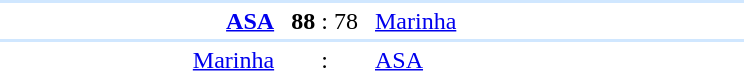<table style="text-align:center" width=500>
<tr>
<th width=30%></th>
<th width=10%></th>
<th width=30%></th>
<th width=10%></th>
</tr>
<tr align="left" bgcolor=#D0E7FF>
<td colspan=4></td>
</tr>
<tr>
<td align="right"><strong><a href='#'>ASA</a></strong></td>
<td><strong>88</strong> : 78</td>
<td align=left><a href='#'>Marinha</a></td>
</tr>
<tr align="left" bgcolor=#D0E7FF>
<td colspan=4></td>
</tr>
<tr>
<td align="right"><a href='#'>Marinha</a></td>
<td>:</td>
<td align=left><a href='#'>ASA</a></td>
</tr>
</table>
